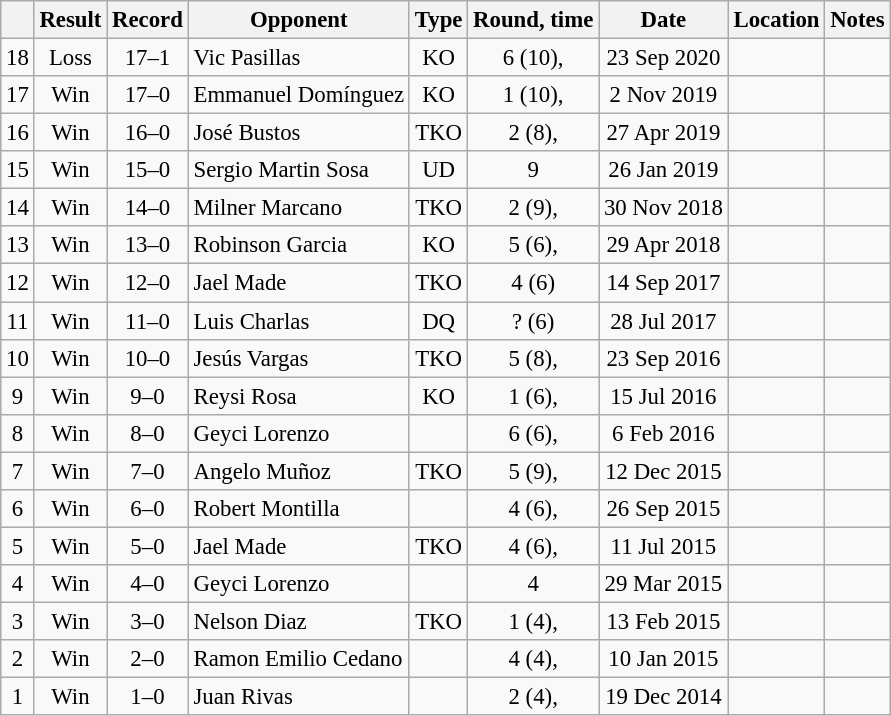<table class="wikitable" style="text-align:center; font-size:95%">
<tr>
<th></th>
<th>Result</th>
<th>Record</th>
<th>Opponent</th>
<th>Type</th>
<th>Round, time</th>
<th>Date</th>
<th>Location</th>
<th>Notes</th>
</tr>
<tr>
<td>18</td>
<td>Loss</td>
<td>17–1</td>
<td align=left> Vic Pasillas</td>
<td>KO</td>
<td>6 (10), </td>
<td>23 Sep 2020</td>
<td align=left></td>
<td></td>
</tr>
<tr>
<td>17</td>
<td>Win</td>
<td>17–0</td>
<td align=left> Emmanuel Domínguez</td>
<td>KO</td>
<td>1 (10), </td>
<td>2 Nov 2019</td>
<td align=left></td>
<td></td>
</tr>
<tr>
<td>16</td>
<td>Win</td>
<td>16–0</td>
<td align=left> José Bustos</td>
<td>TKO</td>
<td>2 (8), </td>
<td>27 Apr 2019</td>
<td align=left></td>
<td></td>
</tr>
<tr>
<td>15</td>
<td>Win</td>
<td>15–0</td>
<td align=left> Sergio Martin Sosa</td>
<td>UD</td>
<td>9</td>
<td>26 Jan 2019</td>
<td align=left></td>
<td align=left></td>
</tr>
<tr>
<td>14</td>
<td>Win</td>
<td>14–0</td>
<td align=left> Milner Marcano</td>
<td>TKO</td>
<td>2 (9), </td>
<td>30 Nov 2018</td>
<td align=left></td>
<td align=left></td>
</tr>
<tr>
<td>13</td>
<td>Win</td>
<td>13–0</td>
<td align=left> Robinson Garcia</td>
<td>KO</td>
<td>5 (6), </td>
<td>29 Apr 2018</td>
<td align=left></td>
<td></td>
</tr>
<tr>
<td>12</td>
<td>Win</td>
<td>12–0</td>
<td align=left> Jael Made</td>
<td>TKO</td>
<td>4 (6)</td>
<td>14 Sep 2017</td>
<td align=left></td>
<td></td>
</tr>
<tr>
<td>11</td>
<td>Win</td>
<td>11–0</td>
<td align=left> Luis Charlas</td>
<td>DQ</td>
<td>? (6)</td>
<td>28 Jul 2017</td>
<td align=left></td>
<td></td>
</tr>
<tr>
<td>10</td>
<td>Win</td>
<td>10–0</td>
<td align=left> Jesús Vargas</td>
<td>TKO</td>
<td>5 (8), </td>
<td>23 Sep 2016</td>
<td align=left></td>
<td></td>
</tr>
<tr>
<td>9</td>
<td>Win</td>
<td>9–0</td>
<td align=left> Reysi Rosa</td>
<td>KO</td>
<td>1 (6), </td>
<td>15 Jul 2016</td>
<td align=left></td>
<td></td>
</tr>
<tr>
<td>8</td>
<td>Win</td>
<td>8–0</td>
<td align=left> Geyci Lorenzo</td>
<td></td>
<td>6 (6), </td>
<td>6 Feb 2016</td>
<td align=left></td>
<td></td>
</tr>
<tr>
<td>7</td>
<td>Win</td>
<td>7–0</td>
<td align=left> Angelo Muñoz</td>
<td>TKO</td>
<td>5 (9), </td>
<td>12 Dec 2015</td>
<td align=left></td>
<td align=left></td>
</tr>
<tr>
<td>6</td>
<td>Win</td>
<td>6–0</td>
<td align=left> Robert Montilla</td>
<td></td>
<td>4 (6), </td>
<td>26 Sep 2015</td>
<td align=left></td>
<td></td>
</tr>
<tr>
<td>5</td>
<td>Win</td>
<td>5–0</td>
<td align=left> Jael Made</td>
<td>TKO</td>
<td>4 (6), </td>
<td>11 Jul 2015</td>
<td align=left></td>
<td></td>
</tr>
<tr>
<td>4</td>
<td>Win</td>
<td>4–0</td>
<td align=left> Geyci Lorenzo</td>
<td></td>
<td>4</td>
<td>29 Mar 2015</td>
<td align=left></td>
<td></td>
</tr>
<tr>
<td>3</td>
<td>Win</td>
<td>3–0</td>
<td align=left> Nelson Diaz</td>
<td>TKO</td>
<td>1 (4), </td>
<td>13 Feb 2015</td>
<td align=left></td>
<td></td>
</tr>
<tr>
<td>2</td>
<td>Win</td>
<td>2–0</td>
<td align=left> Ramon Emilio Cedano</td>
<td></td>
<td>4 (4), </td>
<td>10 Jan 2015</td>
<td align=left></td>
<td></td>
</tr>
<tr>
<td>1</td>
<td>Win</td>
<td>1–0</td>
<td align=left> Juan Rivas</td>
<td></td>
<td>2 (4), </td>
<td>19 Dec 2014</td>
<td align=left></td>
<td></td>
</tr>
</table>
